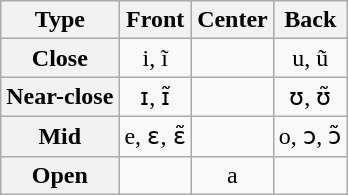<table class="wikitable" style="text-align:center">
<tr>
<th>Type</th>
<th>Front</th>
<th>Center</th>
<th>Back</th>
</tr>
<tr>
<th>Close</th>
<td>i, ĩ</td>
<td></td>
<td>u, ũ</td>
</tr>
<tr>
<th>Near-close</th>
<td>ɪ, ɪ̃</td>
<td></td>
<td>ʊ, ʊ̃</td>
</tr>
<tr>
<th>Mid</th>
<td>e, ɛ, ɛ̃</td>
<td></td>
<td>o, ɔ, ɔ̃</td>
</tr>
<tr>
<th>Open</th>
<td></td>
<td>a</td>
<td></td>
</tr>
</table>
